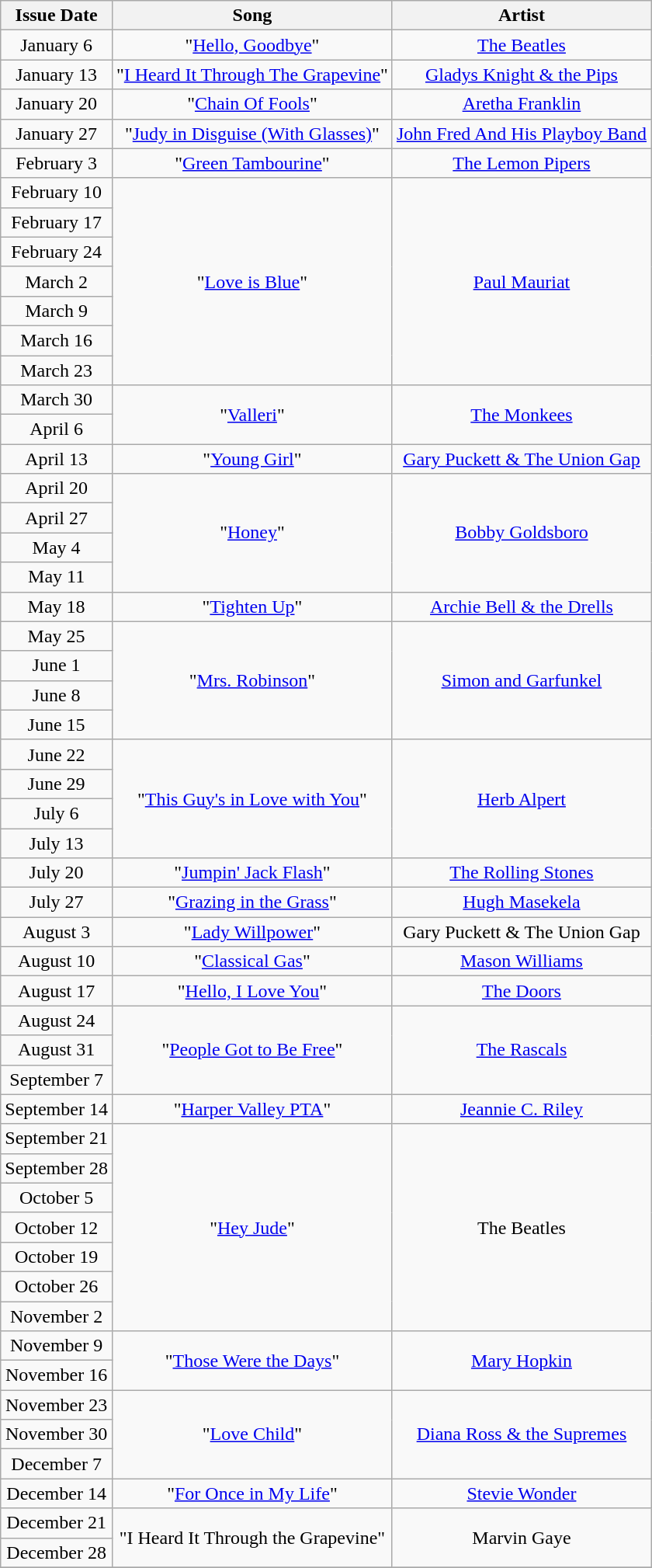<table class="wikitable plainrowheaders" style="text-align: center">
<tr>
<th>Issue Date</th>
<th>Song</th>
<th>Artist</th>
</tr>
<tr>
<td>January 6</td>
<td>"<a href='#'>Hello, Goodbye</a>"</td>
<td><a href='#'>The Beatles</a></td>
</tr>
<tr>
<td>January 13</td>
<td>"<a href='#'>I Heard It Through The Grapevine</a>"</td>
<td><a href='#'>Gladys Knight & the Pips</a></td>
</tr>
<tr>
<td>January 20</td>
<td>"<a href='#'>Chain Of Fools</a>"</td>
<td><a href='#'>Aretha Franklin</a></td>
</tr>
<tr>
<td>January 27</td>
<td>"<a href='#'>Judy in Disguise (With Glasses)</a>"</td>
<td><a href='#'>John Fred And His Playboy Band</a></td>
</tr>
<tr>
<td>February 3</td>
<td>"<a href='#'>Green Tambourine</a>"</td>
<td><a href='#'>The Lemon Pipers</a></td>
</tr>
<tr>
<td>February 10</td>
<td rowspan="7">"<a href='#'>Love is Blue</a>"</td>
<td rowspan="7"><a href='#'>Paul Mauriat</a></td>
</tr>
<tr>
<td>February 17</td>
</tr>
<tr>
<td>February 24</td>
</tr>
<tr>
<td>March 2</td>
</tr>
<tr>
<td>March 9</td>
</tr>
<tr>
<td>March 16</td>
</tr>
<tr>
<td>March 23</td>
</tr>
<tr>
<td>March 30</td>
<td rowspan="2">"<a href='#'>Valleri</a>"</td>
<td rowspan="2"><a href='#'>The Monkees</a></td>
</tr>
<tr>
<td>April 6</td>
</tr>
<tr>
<td>April 13</td>
<td>"<a href='#'>Young Girl</a>"</td>
<td><a href='#'>Gary Puckett & The Union Gap</a></td>
</tr>
<tr>
<td>April 20</td>
<td rowspan="4">"<a href='#'>Honey</a>"</td>
<td rowspan="4"><a href='#'>Bobby Goldsboro</a></td>
</tr>
<tr>
<td>April 27</td>
</tr>
<tr>
<td>May 4</td>
</tr>
<tr>
<td>May 11</td>
</tr>
<tr>
<td>May 18</td>
<td>"<a href='#'>Tighten Up</a>"</td>
<td><a href='#'>Archie Bell & the Drells</a></td>
</tr>
<tr>
<td>May 25</td>
<td rowspan="4">"<a href='#'>Mrs. Robinson</a>"</td>
<td rowspan="4"><a href='#'>Simon and Garfunkel</a></td>
</tr>
<tr>
<td>June 1</td>
</tr>
<tr>
<td>June 8</td>
</tr>
<tr>
<td>June 15</td>
</tr>
<tr>
<td>June 22</td>
<td rowspan="4">"<a href='#'>This Guy's in Love with You</a>"</td>
<td rowspan="4"><a href='#'>Herb Alpert</a></td>
</tr>
<tr>
<td>June 29</td>
</tr>
<tr>
<td>July 6</td>
</tr>
<tr>
<td>July 13</td>
</tr>
<tr>
<td>July 20</td>
<td>"<a href='#'>Jumpin' Jack Flash</a>"</td>
<td><a href='#'>The Rolling Stones</a></td>
</tr>
<tr>
<td>July 27</td>
<td>"<a href='#'>Grazing in the Grass</a>"</td>
<td><a href='#'>Hugh Masekela</a></td>
</tr>
<tr>
<td>August 3</td>
<td>"<a href='#'>Lady Willpower</a>"</td>
<td>Gary Puckett & The Union Gap</td>
</tr>
<tr>
<td>August 10</td>
<td>"<a href='#'>Classical Gas</a>"</td>
<td><a href='#'>Mason Williams</a></td>
</tr>
<tr>
<td>August 17</td>
<td>"<a href='#'>Hello, I Love You</a>"</td>
<td><a href='#'>The Doors</a></td>
</tr>
<tr>
<td>August 24</td>
<td rowspan="3">"<a href='#'>People Got to Be Free</a>"</td>
<td rowspan="3"><a href='#'>The Rascals</a></td>
</tr>
<tr>
<td>August 31</td>
</tr>
<tr>
<td>September 7</td>
</tr>
<tr>
<td>September 14</td>
<td>"<a href='#'>Harper Valley PTA</a>"</td>
<td><a href='#'>Jeannie C. Riley</a></td>
</tr>
<tr>
<td>September 21</td>
<td rowspan="7">"<a href='#'>Hey Jude</a>"</td>
<td rowspan="7">The Beatles</td>
</tr>
<tr>
<td>September 28</td>
</tr>
<tr>
<td>October 5</td>
</tr>
<tr>
<td>October 12</td>
</tr>
<tr>
<td>October 19</td>
</tr>
<tr>
<td>October 26</td>
</tr>
<tr>
<td>November 2</td>
</tr>
<tr>
<td>November 9</td>
<td rowspan="2">"<a href='#'>Those Were the Days</a>"</td>
<td rowspan="2"><a href='#'>Mary Hopkin</a></td>
</tr>
<tr>
<td>November 16</td>
</tr>
<tr>
<td>November 23</td>
<td rowspan="3">"<a href='#'>Love Child</a>"</td>
<td rowspan="3"><a href='#'>Diana Ross & the Supremes</a></td>
</tr>
<tr>
<td>November 30</td>
</tr>
<tr>
<td>December 7</td>
</tr>
<tr>
<td>December 14</td>
<td>"<a href='#'>For Once in My Life</a>"</td>
<td><a href='#'>Stevie Wonder</a></td>
</tr>
<tr>
<td>December 21</td>
<td rowspan="2">"I Heard It Through the Grapevine"</td>
<td rowspan="2">Marvin Gaye</td>
</tr>
<tr>
<td>December 28</td>
</tr>
<tr>
</tr>
</table>
